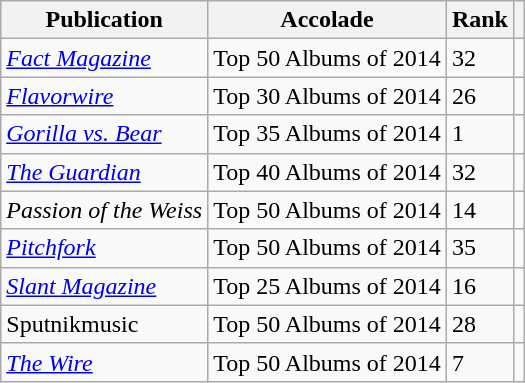<table class="wikitable sortable">
<tr>
<th>Publication</th>
<th>Accolade</th>
<th>Rank</th>
<th class="unsortable"></th>
</tr>
<tr>
<td><em><a href='#'>Fact Magazine</a></em></td>
<td>Top 50 Albums of 2014</td>
<td>32</td>
<td></td>
</tr>
<tr>
<td><em><a href='#'>Flavorwire</a></em></td>
<td>Top 30 Albums of 2014</td>
<td>26</td>
<td></td>
</tr>
<tr>
<td><em><a href='#'>Gorilla vs. Bear</a></em></td>
<td>Top 35 Albums of 2014</td>
<td>1</td>
<td></td>
</tr>
<tr>
<td><em><a href='#'>The Guardian</a></em></td>
<td>Top 40 Albums of 2014</td>
<td>32</td>
<td></td>
</tr>
<tr>
<td><em>Passion of the Weiss</em></td>
<td>Top 50 Albums of 2014</td>
<td>14</td>
<td></td>
</tr>
<tr>
<td><em><a href='#'>Pitchfork</a></em></td>
<td>Top 50 Albums of 2014</td>
<td>35</td>
<td></td>
</tr>
<tr>
<td><em><a href='#'>Slant Magazine</a></em></td>
<td>Top 25 Albums of 2014</td>
<td>16</td>
<td></td>
</tr>
<tr>
<td>Sputnikmusic</td>
<td>Top 50 Albums of 2014</td>
<td>28</td>
<td></td>
</tr>
<tr>
<td><em><a href='#'>The Wire</a></em></td>
<td>Top 50 Albums of 2014</td>
<td>7</td>
<td></td>
</tr>
</table>
